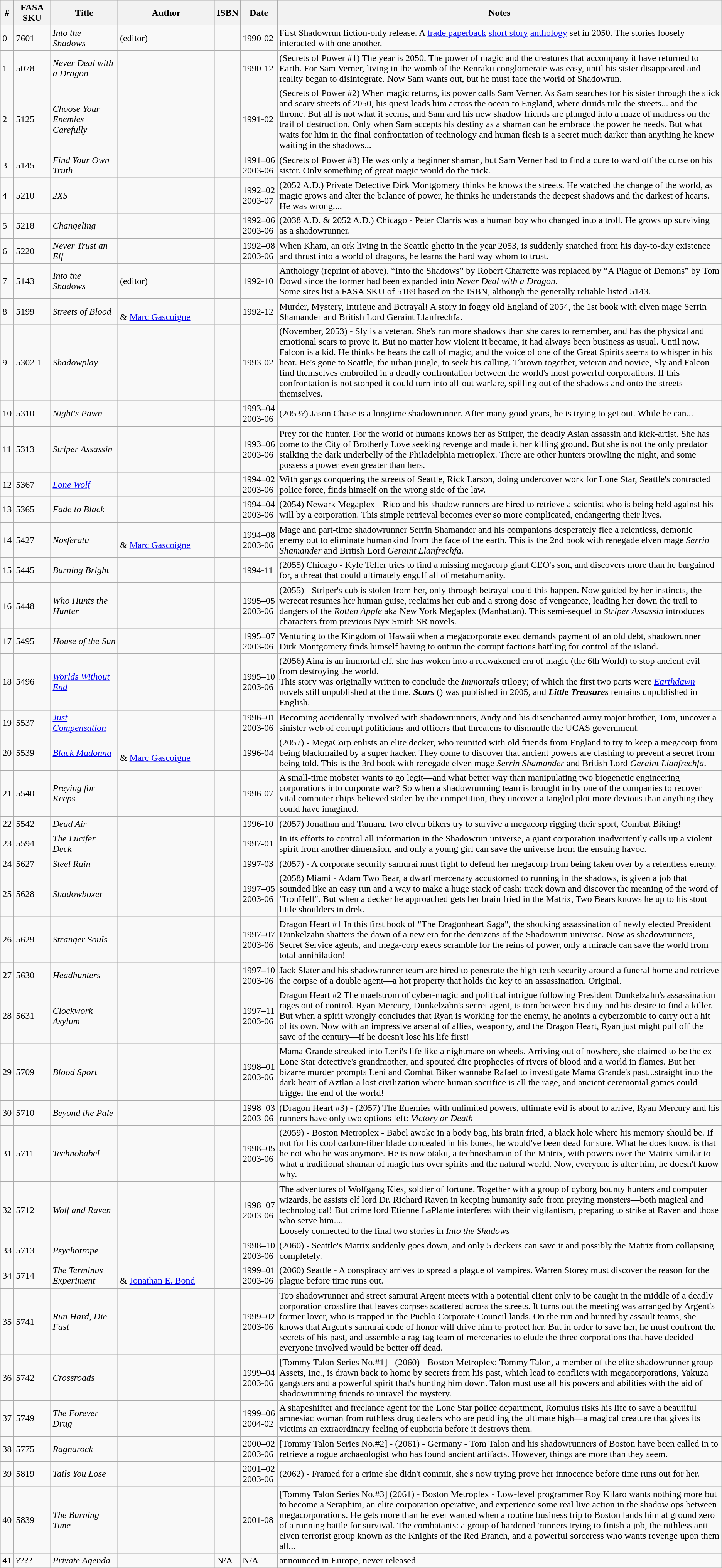<table class="sortable wikitable">
<tr>
<th>#<br></th>
<th style="width:3.5em;">FASA<br>SKU</th>
<th>Title</th>
<th style="width:10em;">Author</th>
<th>ISBN</th>
<th>Date</th>
<th>Notes</th>
</tr>
<tr>
<td>0</td>
<td>7601</td>
<td><em>Into the Shadows</em></td>
<td> (editor)</td>
<td style=white-space:nowrap></td>
<td>1990-02</td>
<td>First Shadowrun fiction-only release. A <a href='#'>trade paperback</a> <a href='#'>short story</a> <a href='#'>anthology</a> set in 2050. The stories loosely interacted with one another.</td>
</tr>
<tr>
<td>1</td>
<td>5078</td>
<td><em>Never Deal with a Dragon</em></td>
<td></td>
<td><br></td>
<td>1990-12</td>
<td>(Secrets of Power #1) The year is 2050. The power of magic and the creatures that accompany it have returned to Earth. For Sam Verner, living in the womb of the Renraku conglomerate was easy, until his sister disappeared and reality began to disintegrate. Now Sam wants out, but he must face the world of Shadowrun.</td>
</tr>
<tr>
<td>2</td>
<td>5125</td>
<td><em>Choose Your Enemies Carefully</em></td>
<td></td>
<td><br></td>
<td>1991-02</td>
<td>(Secrets of Power #2) When magic returns, its power calls Sam Verner. As Sam searches for his sister through the slick and scary streets of 2050, his quest leads him across the ocean to England, where druids rule the streets... and the throne. But all is not what it seems, and Sam and his new shadow friends are plunged into a maze of madness on the trail of destruction. Only when Sam accepts his destiny as a shaman can he embrace the power he needs. But what waits for him in the final confrontation of technology and human flesh is a secret much darker than anything he knew waiting in the shadows...</td>
</tr>
<tr>
<td>3</td>
<td>5145</td>
<td><em>Find Your Own Truth</em></td>
<td></td>
<td><br></td>
<td style=white-space:nowrap>1991–06<br>2003-06</td>
<td>(Secrets of Power #3) He was only a beginner shaman, but Sam Verner had to find a cure to ward off the curse on his sister. Only something of great magic would do the trick.</td>
</tr>
<tr>
<td>4</td>
<td>5210</td>
<td><em>2XS</em></td>
<td></td>
<td><br></td>
<td>1992–02<br>2003-07</td>
<td>(2052 A.D.) Private Detective Dirk Montgomery thinks he knows the streets. He watched the change of the world, as magic grows and alter the balance of power, he thinks he understands the deepest shadows and the darkest of hearts. He was wrong....</td>
</tr>
<tr>
<td>5</td>
<td>5218</td>
<td><em>Changeling</em></td>
<td></td>
<td><br></td>
<td>1992–06<br>2003-06</td>
<td>(2038 A.D. & 2052 A.D.) Chicago - Peter Clarris was a human boy who changed into a troll. He grows up surviving as a shadowrunner.</td>
</tr>
<tr>
<td>6</td>
<td>5220</td>
<td><em>Never Trust an Elf</em></td>
<td></td>
<td><br></td>
<td>1992–08<br>2003-06</td>
<td>When Kham, an ork living in the Seattle ghetto in the year 2053, is suddenly snatched from his day-to-day existence and thrust into a world of dragons, he learns the hard way whom to trust.</td>
</tr>
<tr>
<td>7</td>
<td>5143</td>
<td><em>Into the Shadows</em></td>
<td> (editor)</td>
<td></td>
<td>1992-10</td>
<td>Anthology (reprint of above). “Into the Shadows” by Robert Charrette was replaced by “A Plague of Demons” by Tom Dowd since the former had been expanded into <em>Never Deal with a Dragon</em>.<span><br>Some sites list a FASA SKU of 5189 based on the ISBN, although the generally reliable  listed 5143.</span></td>
</tr>
<tr>
<td>8</td>
<td>5199</td>
<td><em>Streets of Blood</em></td>
<td> <br>& <a href='#'>Marc Gascoigne</a></td>
<td></td>
<td>1992-12</td>
<td>Murder, Mystery, Intrigue and Betrayal! A story in foggy old England of 2054, the 1st book with elven mage Serrin Shamander and British Lord Geraint Llanfrechfa.</td>
</tr>
<tr>
<td>9</td>
<td>5302-1</td>
<td><em>Shadowplay</em></td>
<td></td>
<td></td>
<td>1993-02</td>
<td>(November, 2053) - Sly is a veteran. She's run more shadows than she cares to remember, and has the physical and emotional scars to prove it. But no matter how violent it became, it had always been business as usual. Until now. Falcon is a kid. He thinks he hears the call of magic, and the voice of one of the Great Spirits seems to whisper in his hear. He's gone to Seattle, the urban jungle, to seek his calling. Thrown together, veteran and novice, Sly and Falcon find themselves embroiled in a deadly confrontation between the world's most powerful corporations. If this confrontation is not stopped it could turn into all-out warfare, spilling out of the shadows and onto the streets themselves.</td>
</tr>
<tr>
<td>10</td>
<td>5310</td>
<td><em>Night's Pawn</em></td>
<td></td>
<td><br></td>
<td>1993–04<br>2003-06</td>
<td>(2053?) Jason Chase is a longtime shadowrunner. After many good years, he is trying to get out. While he can...</td>
</tr>
<tr>
<td>11</td>
<td>5313</td>
<td><em>Striper Assassin</em></td>
<td></td>
<td><br></td>
<td>1993–06<br>2003-06</td>
<td>Prey for the hunter. For the world of humans knows her as Striper, the deadly Asian assassin and kick-artist. She has come to the City of Brotherly Love seeking revenge and made it her killing ground. But she is not the only predator stalking the dark underbelly of the Philadelphia metroplex. There are other hunters prowling the night, and some possess a power even greater than hers.</td>
</tr>
<tr>
<td>12</td>
<td>5367</td>
<td><em><a href='#'>Lone Wolf</a></em></td>
<td></td>
<td><br></td>
<td>1994–02<br>2003-06</td>
<td>With gangs conquering the streets of Seattle, Rick Larson, doing undercover work for Lone Star, Seattle's contracted police force, finds himself on the wrong side of the law.</td>
</tr>
<tr>
<td>13</td>
<td>5365</td>
<td><em>Fade to Black</em></td>
<td></td>
<td><br></td>
<td>1994–04<br>2003-06</td>
<td>(2054) Newark Megaplex - Rico and his shadow runners are hired to retrieve a scientist who is being held against his will by a corporation. This simple retrieval becomes ever so more complicated, endangering their lives.</td>
</tr>
<tr>
<td>14</td>
<td>5427</td>
<td><em>Nosferatu</em></td>
<td> <br>& <a href='#'>Marc Gascoigne</a></td>
<td><br></td>
<td>1994–08<br>2003-06</td>
<td>Mage and part-time shadowrunner Serrin Shamander and his companions desperately flee a relentless, demonic enemy out to eliminate humankind from the face of the earth. This is the 2nd book with renegade elven mage <em>Serrin Shamander</em> and British Lord <em>Geraint Llanfrechfa</em>.</td>
</tr>
<tr>
<td>15</td>
<td>5445</td>
<td><em>Burning Bright</em></td>
<td></td>
<td></td>
<td>1994-11</td>
<td>(2055) Chicago - Kyle Teller tries to find a missing megacorp giant CEO's son, and discovers more than he bargained for, a threat that could ultimately engulf all of metahumanity.</td>
</tr>
<tr>
<td>16</td>
<td>5448</td>
<td><em>Who Hunts the Hunter</em></td>
<td></td>
<td><br></td>
<td>1995–05<br>2003-06</td>
<td>(2055) - Striper's cub is stolen from her, only through betrayal could this happen. Now guided by her instincts, the werecat resumes her human guise, reclaims her cub and a strong dose of vengeance, leading her down the trail to dangers of the <em>Rotten Apple</em> aka New York Megaplex (Manhattan). This semi-sequel to <em>Striper Assassin</em> introduces characters from previous Nyx Smith SR novels.</td>
</tr>
<tr>
<td>17</td>
<td>5495</td>
<td><em>House of the Sun</em></td>
<td></td>
<td><br></td>
<td>1995–07<br>2003-06</td>
<td>Venturing to the Kingdom of Hawaii when a megacorporate exec demands payment of an old debt, shadowrunner Dirk Montgomery finds himself having to outrun the corrupt factions battling for control of the island.</td>
</tr>
<tr>
<td>18</td>
<td>5496</td>
<td><em><a href='#'>Worlds Without End</a></em></td>
<td></td>
<td><br></td>
<td>1995–10<br>2003-06</td>
<td>(2056) Aina is an immortal elf, she has woken into a reawakened era of magic (the 6th World) to stop ancient evil from destroying the world.<span><br>This story was originally written to conclude the <em>Immortals</em> trilogy; of which the first two parts were <em><a href='#'>Earthdawn</a></em> novels still unpublished at the time. <strong><em>Scars</em></strong> () was published in 2005, and <strong><em>Little Treasures</em></strong> remains unpublished in English.</span></td>
</tr>
<tr>
<td>19</td>
<td>5537</td>
<td><em><a href='#'>Just Compensation</a></em></td>
<td></td>
<td><br></td>
<td>1996–01<br>2003-06</td>
<td>Becoming accidentally involved with shadowrunners, Andy and his disenchanted army major brother, Tom, uncover a sinister web of corrupt politicians and officers that threatens to dismantle the UCAS government.</td>
</tr>
<tr>
<td>20</td>
<td>5539</td>
<td><em><a href='#'>Black Madonna</a></em></td>
<td> <br>& <a href='#'>Marc Gascoigne</a></td>
<td></td>
<td>1996-04</td>
<td>(2057) - MegaCorp enlists an elite decker, who reunited with old friends from England to try to keep a megacorp from being blackmailed by a super hacker. They come to discover that ancient powers are clashing to prevent a secret from being told. This is the 3rd book with renegade elven mage <em>Serrin Shamander</em> and British Lord <em>Geraint Llanfrechfa</em>.</td>
</tr>
<tr>
<td>21</td>
<td>5540</td>
<td><em>Preying for Keeps</em></td>
<td></td>
<td></td>
<td>1996-07</td>
<td>A small-time mobster wants to go legit—and what better way than manipulating two biogenetic engineering corporations into corporate war? So when a shadowrunning team is brought in by one of the companies to recover vital computer chips believed stolen by the competition, they uncover a tangled plot more devious than anything they could have imagined.</td>
</tr>
<tr>
<td>22</td>
<td>5542</td>
<td><em>Dead Air</em></td>
<td></td>
<td></td>
<td>1996-10</td>
<td>(2057) Jonathan and Tamara, two elven bikers try to survive a megacorp rigging their sport, Combat Biking!</td>
</tr>
<tr>
<td>23</td>
<td>5594</td>
<td><em>The Lucifer Deck</em></td>
<td></td>
<td></td>
<td>1997-01</td>
<td>In its efforts to control all information in the Shadowrun universe, a giant corporation inadvertently calls up a violent spirit from another dimension, and only a young girl can save the universe from the ensuing havoc.</td>
</tr>
<tr>
<td>24</td>
<td>5627</td>
<td><em>Steel Rain</em></td>
<td></td>
<td></td>
<td>1997-03</td>
<td>(2057) - A corporate security samurai must fight to defend her megacorp from being taken over by a relentless enemy.</td>
</tr>
<tr>
<td>25</td>
<td>5628</td>
<td><em>Shadowboxer</em></td>
<td></td>
<td><br></td>
<td>1997–05<br>2003-06</td>
<td>(2058) Miami - Adam Two Bear, a dwarf mercenary accustomed to running in the shadows, is given a job that sounded like an easy run and a way to make a huge stack of cash: track down and discover the meaning of the word of "IronHell". But when a decker he approached gets her brain fried in the Matrix, Two Bears knows he up to his stout little shoulders in drek.</td>
</tr>
<tr>
<td>26</td>
<td>5629</td>
<td><em>Stranger Souls</em></td>
<td></td>
<td><br></td>
<td>1997–07<br>2003-06</td>
<td>Dragon Heart #1 In this first book of "The Dragonheart Saga", the shocking assassination of newly elected President Dunkelzahn shatters the dawn of a new era for the denizens of the Shadowrun universe. Now as shadowrunners, Secret Service agents, and mega-corp execs scramble for the reins of power, only a miracle can save the world from total annihilation!</td>
</tr>
<tr>
<td>27</td>
<td>5630</td>
<td><em>Headhunters</em></td>
<td></td>
<td><br></td>
<td>1997–10<br>2003-06</td>
<td>Jack Slater and his shadowrunner team are hired to penetrate the high-tech security around a funeral home and retrieve the corpse of a double agent—a hot property that holds the key to an assassination. Original.</td>
</tr>
<tr>
<td>28</td>
<td>5631</td>
<td><em>Clockwork Asylum</em></td>
<td></td>
<td><br></td>
<td>1997–11<br>2003-06</td>
<td>Dragon Heart #2 The maelstrom of cyber-magic and political intrigue following President Dunkelzahn's assassination rages out of control. Ryan Mercury, Dunkelzahn's secret agent, is torn between his duty and his desire to find a killer. But when a spirit wrongly concludes that Ryan is working for the enemy, he anoints a cyberzombie to carry out a hit of its own. Now with an impressive arsenal of allies, weaponry, and the Dragon Heart, Ryan just might pull off the save of the century—if he doesn't lose his life first!</td>
</tr>
<tr>
<td>29</td>
<td>5709</td>
<td><em>Blood Sport</em></td>
<td></td>
<td><br></td>
<td>1998–01<br>2003-06</td>
<td>Mama Grande streaked into Leni's life like a nightmare on wheels. Arriving out of nowhere, she claimed to be the ex-Lone Star detective's grandmother, and spouted dire prophecies of rivers of blood and a world in flames. But her bizarre murder prompts Leni and Combat Biker wannabe Rafael to investigate Mama Grande's past...straight into the dark heart of Aztlan-a lost civilization where human sacrifice is all the rage, and ancient ceremonial games could trigger the end of the world!</td>
</tr>
<tr>
<td>30</td>
<td>5710</td>
<td><em>Beyond the Pale</em></td>
<td></td>
<td><br></td>
<td>1998–03<br>2003-06</td>
<td>(Dragon Heart #3) - (2057) The Enemies with unlimited powers, ultimate evil is about to arrive, Ryan Mercury and his runners have only two options left: <em>Victory or Death</em></td>
</tr>
<tr>
<td>31</td>
<td>5711</td>
<td><em>Technobabel</em></td>
<td></td>
<td><br></td>
<td>1998–05<br>2003-06</td>
<td>(2059) - Boston Metroplex - Babel awoke in a body bag, his brain fried, a black hole where his memory should be. If not for his cool carbon-fiber blade concealed in his bones, he would've been dead for sure. What he does know, is that he not who he was anymore. He is now otaku, a technoshaman of the Matrix, with powers over the Matrix similar to what a traditional shaman of magic has over spirits and the natural world. Now, everyone is after him, he doesn't know why.</td>
</tr>
<tr>
<td>32</td>
<td>5712</td>
<td><em>Wolf and Raven</em></td>
<td></td>
<td><br></td>
<td>1998–07<br>2003-06</td>
<td>The adventures of Wolfgang Kies, soldier of fortune. Together with a group of cyborg bounty hunters and computer wizards, he assists elf lord Dr. Richard Raven in keeping humanity safe from preying monsters—both magical and technological! But crime lord Etienne LaPlante interferes with their vigilantism, preparing to strike at Raven and those who serve him....<br>Loosely connected to the final two stories in <em>Into the Shadows</em></td>
</tr>
<tr>
<td>33</td>
<td>5713</td>
<td><em>Psychotrope</em></td>
<td></td>
<td><br></td>
<td>1998–10<br>2003-06</td>
<td>(2060) - Seattle's Matrix suddenly goes down, and only 5 deckers can save it and possibly the Matrix from collapsing completely.</td>
</tr>
<tr>
<td>34</td>
<td>5714</td>
<td><em>The Terminus Experiment</em></td>
<td> <br>& <a href='#'>Jonathan E. Bond</a></td>
<td><br></td>
<td>1999–01<br>2003-06</td>
<td>(2060) Seattle - A conspiracy arrives to spread a plague of vampires. Warren Storey must discover the reason for the plague before time runs out.</td>
</tr>
<tr>
<td>35</td>
<td>5741</td>
<td><em>Run Hard, Die Fast</em></td>
<td></td>
<td><br></td>
<td>1999–02<br>2003-06</td>
<td>Top shadowrunner and street samurai Argent meets with a potential client only to be caught in the middle of a deadly corporation crossfire that leaves corpses scattered across the streets. It turns out the meeting was arranged by Argent's former lover, who is trapped in the Pueblo Corporate Council lands. On the run and hunted by assault teams, she knows that Argent's samurai code of honor will drive him to protect her. But in order to save her, he must confront the secrets of his past, and assemble a rag-tag team of mercenaries to elude the three corporations that have decided everyone involved would be better off dead.</td>
</tr>
<tr>
<td>36</td>
<td>5742</td>
<td><em>Crossroads</em></td>
<td></td>
<td><br></td>
<td>1999–04<br>2003-06</td>
<td>[Tommy Talon Series No.#1] - (2060) - Boston Metroplex: Tommy Talon, a member of the elite shadowrunner group Assets, Inc., is drawn back to home by secrets from his past, which lead to conflicts with megacorporations, Yakuza gangsters and a powerful spirit that's hunting him down. Talon must use all his powers and abilities with the aid of shadowrunning friends to unravel the mystery.</td>
</tr>
<tr>
<td>37</td>
<td>5749</td>
<td><em>The Forever Drug</em></td>
<td></td>
<td><br></td>
<td>1999–06<br>2004-02</td>
<td>A shapeshifter and freelance agent for the Lone Star police department, Romulus risks his life to save a beautiful amnesiac woman from ruthless drug dealers who are peddling the ultimate high—a magical creature that gives its victims an extraordinary feeling of euphoria before it destroys them.</td>
</tr>
<tr>
<td>38</td>
<td>5775</td>
<td><em>Ragnarock</em></td>
<td></td>
<td><br></td>
<td>2000–02<br>2003-06</td>
<td>[Tommy Talon Series No.#2] - (2061) - Germany - Tom Talon and his shadowrunners of Boston have been called in to retrieve a rogue archaeologist who has found ancient artifacts. However, things are more than they seem.</td>
</tr>
<tr>
<td>39</td>
<td>5819</td>
<td><em>Tails You Lose</em></td>
<td></td>
<td><br></td>
<td>2001–02<br>2003-06</td>
<td>(2062) - Framed for a crime she didn't commit, she's now trying prove her innocence before time runs out for her.</td>
</tr>
<tr>
<td>40</td>
<td>5839</td>
<td><em>The Burning Time</em></td>
<td></td>
<td></td>
<td>2001-08</td>
<td>[Tommy Talon Series No.#3] (2061) - Boston Metroplex - Low-level programmer Roy Kilaro wants nothing more but to become a Seraphim, an elite corporation operative, and experience some real live action in the shadow ops between megacorporations. He gets more than he ever wanted when a routine business trip to Boston lands him at ground zero of a running battle for survival. The combatants: a group of hardened 'runners trying to finish a job, the ruthless anti-elven terrorist group known as the Knights of the Red Branch, and a powerful sorceress who wants revenge upon them all...</td>
</tr>
<tr>
<td>41</td>
<td>????</td>
<td><em>Private Agenda</em></td>
<td></td>
<td>N/A</td>
<td>N/A</td>
<td>announced in Europe, never released</td>
</tr>
</table>
